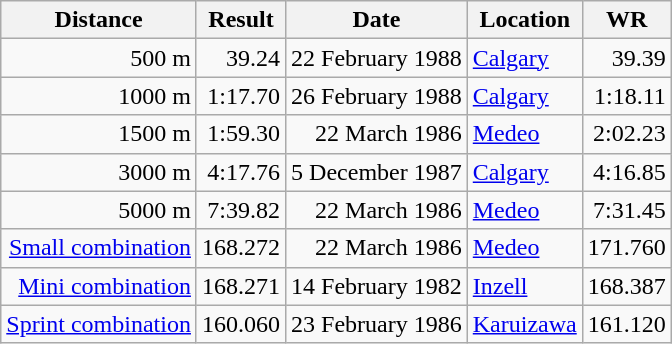<table class="wikitable">
<tr>
<th>Distance</th>
<th>Result</th>
<th>Date</th>
<th>Location</th>
<th>WR</th>
</tr>
<tr align="right">
<td>500 m</td>
<td>39.24</td>
<td>22 February 1988</td>
<td align="left"><a href='#'>Calgary</a></td>
<td>39.39</td>
</tr>
<tr align="right">
<td>1000 m</td>
<td>1:17.70</td>
<td>26 February 1988</td>
<td align="left"><a href='#'>Calgary</a></td>
<td>1:18.11</td>
</tr>
<tr align="right">
<td>1500 m</td>
<td>1:59.30</td>
<td>22 March 1986</td>
<td align="left"><a href='#'>Medeo</a></td>
<td>2:02.23</td>
</tr>
<tr align="right">
<td>3000 m</td>
<td>4:17.76</td>
<td>5 December 1987</td>
<td align="left"><a href='#'>Calgary</a></td>
<td>4:16.85</td>
</tr>
<tr align="right">
<td>5000 m</td>
<td>7:39.82</td>
<td>22 March 1986</td>
<td align="left"><a href='#'>Medeo</a></td>
<td>7:31.45</td>
</tr>
<tr align="right">
<td><a href='#'>Small combination</a></td>
<td>168.272</td>
<td>22 March 1986</td>
<td align="left"><a href='#'>Medeo</a></td>
<td>171.760</td>
</tr>
<tr align="right">
<td><a href='#'>Mini combination</a></td>
<td>168.271</td>
<td>14 February 1982</td>
<td align="left"><a href='#'>Inzell</a></td>
<td>168.387</td>
</tr>
<tr align="right">
<td><a href='#'>Sprint combination</a></td>
<td>160.060</td>
<td>23 February 1986</td>
<td align="left"><a href='#'>Karuizawa</a></td>
<td>161.120</td>
</tr>
</table>
